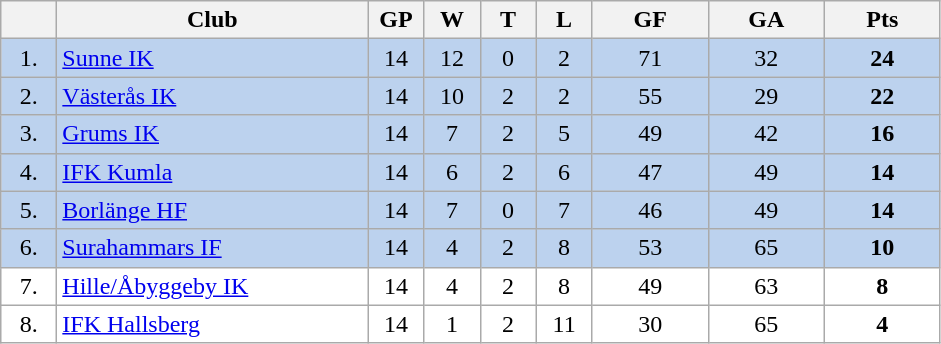<table class="wikitable">
<tr>
<th width="30"></th>
<th width="200">Club</th>
<th width="30">GP</th>
<th width="30">W</th>
<th width="30">T</th>
<th width="30">L</th>
<th width="70">GF</th>
<th width="70">GA</th>
<th width="70">Pts</th>
</tr>
<tr bgcolor="#BCD2EE" align="center">
<td>1.</td>
<td align="left"><a href='#'>Sunne IK</a></td>
<td>14</td>
<td>12</td>
<td>0</td>
<td>2</td>
<td>71</td>
<td>32</td>
<td><strong>24</strong></td>
</tr>
<tr bgcolor="#BCD2EE" align="center">
<td>2.</td>
<td align="left"><a href='#'>Västerås IK</a></td>
<td>14</td>
<td>10</td>
<td>2</td>
<td>2</td>
<td>55</td>
<td>29</td>
<td><strong>22</strong></td>
</tr>
<tr bgcolor="#BCD2EE" align="center">
<td>3.</td>
<td align="left"><a href='#'>Grums IK</a></td>
<td>14</td>
<td>7</td>
<td>2</td>
<td>5</td>
<td>49</td>
<td>42</td>
<td><strong>16</strong></td>
</tr>
<tr bgcolor="#BCD2EE" align="center">
<td>4.</td>
<td align="left"><a href='#'>IFK Kumla</a></td>
<td>14</td>
<td>6</td>
<td>2</td>
<td>6</td>
<td>47</td>
<td>49</td>
<td><strong>14</strong></td>
</tr>
<tr bgcolor="#BCD2EE" align="center">
<td>5.</td>
<td align="left"><a href='#'>Borlänge HF</a></td>
<td>14</td>
<td>7</td>
<td>0</td>
<td>7</td>
<td>46</td>
<td>49</td>
<td><strong>14</strong></td>
</tr>
<tr bgcolor="#BCD2EE" align="center">
<td>6.</td>
<td align="left"><a href='#'>Surahammars IF</a></td>
<td>14</td>
<td>4</td>
<td>2</td>
<td>8</td>
<td>53</td>
<td>65</td>
<td><strong>10</strong></td>
</tr>
<tr bgcolor="#FFFFFF" align="center">
<td>7.</td>
<td align="left"><a href='#'>Hille/Åbyggeby IK</a></td>
<td>14</td>
<td>4</td>
<td>2</td>
<td>8</td>
<td>49</td>
<td>63</td>
<td><strong>8</strong></td>
</tr>
<tr bgcolor="#FFFFFF" align="center">
<td>8.</td>
<td align="left"><a href='#'>IFK Hallsberg</a></td>
<td>14</td>
<td>1</td>
<td>2</td>
<td>11</td>
<td>30</td>
<td>65</td>
<td><strong>4</strong></td>
</tr>
</table>
